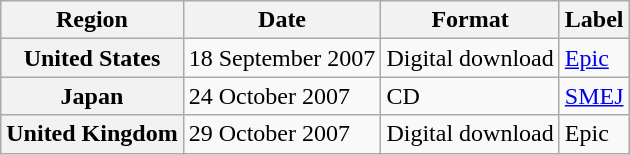<table class="wikitable plainrowheaders">
<tr>
<th scope="col">Region</th>
<th scope="col">Date</th>
<th scope="col">Format</th>
<th scope="col">Label</th>
</tr>
<tr>
<th scope="row">United States</th>
<td>18 September 2007</td>
<td>Digital download</td>
<td><a href='#'>Epic</a></td>
</tr>
<tr>
<th scope="row">Japan</th>
<td>24 October 2007</td>
<td>CD</td>
<td><a href='#'>SMEJ</a></td>
</tr>
<tr>
<th scope="row">United Kingdom</th>
<td>29 October 2007</td>
<td>Digital download</td>
<td>Epic</td>
</tr>
</table>
